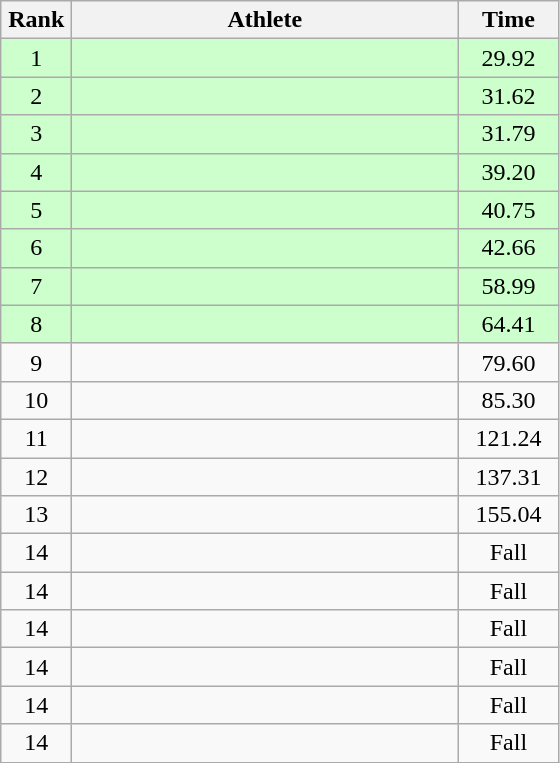<table class=wikitable style="text-align:center">
<tr>
<th width=40>Rank</th>
<th width=250>Athlete</th>
<th width=60>Time</th>
</tr>
<tr bgcolor="ccffcc">
<td>1</td>
<td align=left></td>
<td>29.92</td>
</tr>
<tr bgcolor="ccffcc">
<td>2</td>
<td align=left></td>
<td>31.62</td>
</tr>
<tr bgcolor="ccffcc">
<td>3</td>
<td align=left></td>
<td>31.79</td>
</tr>
<tr bgcolor="ccffcc">
<td>4</td>
<td align=left></td>
<td>39.20</td>
</tr>
<tr bgcolor="ccffcc">
<td>5</td>
<td align=left></td>
<td>40.75</td>
</tr>
<tr bgcolor="ccffcc">
<td>6</td>
<td align=left></td>
<td>42.66</td>
</tr>
<tr bgcolor="ccffcc">
<td>7</td>
<td align=left></td>
<td>58.99</td>
</tr>
<tr bgcolor="ccffcc">
<td>8</td>
<td align=left></td>
<td>64.41</td>
</tr>
<tr>
<td>9</td>
<td align=left></td>
<td>79.60</td>
</tr>
<tr>
<td>10</td>
<td align=left></td>
<td>85.30</td>
</tr>
<tr>
<td>11</td>
<td align=left></td>
<td>121.24</td>
</tr>
<tr>
<td>12</td>
<td align=left></td>
<td>137.31</td>
</tr>
<tr>
<td>13</td>
<td align=left></td>
<td>155.04</td>
</tr>
<tr>
<td>14</td>
<td align=left></td>
<td>Fall</td>
</tr>
<tr>
<td>14</td>
<td align=left></td>
<td>Fall</td>
</tr>
<tr>
<td>14</td>
<td align=left></td>
<td>Fall</td>
</tr>
<tr>
<td>14</td>
<td align=left></td>
<td>Fall</td>
</tr>
<tr>
<td>14</td>
<td align=left></td>
<td>Fall</td>
</tr>
<tr>
<td>14</td>
<td align=left></td>
<td>Fall</td>
</tr>
</table>
